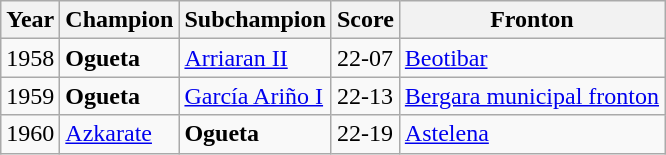<table class="wikitable">
<tr>
<th>Year</th>
<th>Champion</th>
<th>Subchampion</th>
<th>Score</th>
<th>Fronton</th>
</tr>
<tr>
<td>1958</td>
<td><strong>Ogueta</strong></td>
<td><a href='#'>Arriaran II</a></td>
<td>22-07</td>
<td><a href='#'>Beotibar</a></td>
</tr>
<tr>
<td>1959</td>
<td><strong>Ogueta</strong></td>
<td><a href='#'>García Ariño I</a></td>
<td>22-13</td>
<td><a href='#'>Bergara municipal fronton</a></td>
</tr>
<tr>
<td>1960</td>
<td><a href='#'>Azkarate</a></td>
<td><strong>Ogueta</strong></td>
<td>22-19</td>
<td><a href='#'>Astelena</a></td>
</tr>
</table>
